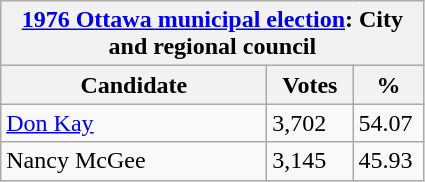<table class="wikitable">
<tr>
<th colspan="3"><a href='#'>1976 Ottawa municipal election</a>: City and regional council</th>
</tr>
<tr>
<th style="width: 170px">Candidate</th>
<th style="width: 50px">Votes</th>
<th style="width: 40px">%</th>
</tr>
<tr>
<td><a href='#'>Don Kay</a></td>
<td>3,702</td>
<td>54.07</td>
</tr>
<tr>
<td>Nancy McGee</td>
<td>3,145</td>
<td>45.93</td>
</tr>
</table>
